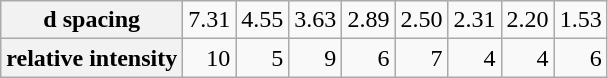<table class="wikitable"  style="text-align:right">
<tr>
<th scope="row">d spacing</th>
<td>7.31</td>
<td>4.55</td>
<td>3.63</td>
<td>2.89</td>
<td>2.50</td>
<td>2.31</td>
<td>2.20</td>
<td>1.53</td>
</tr>
<tr>
<th scope="row">relative intensity</th>
<td>10</td>
<td>5</td>
<td>9</td>
<td>6</td>
<td>7</td>
<td>4</td>
<td>4</td>
<td>6</td>
</tr>
</table>
